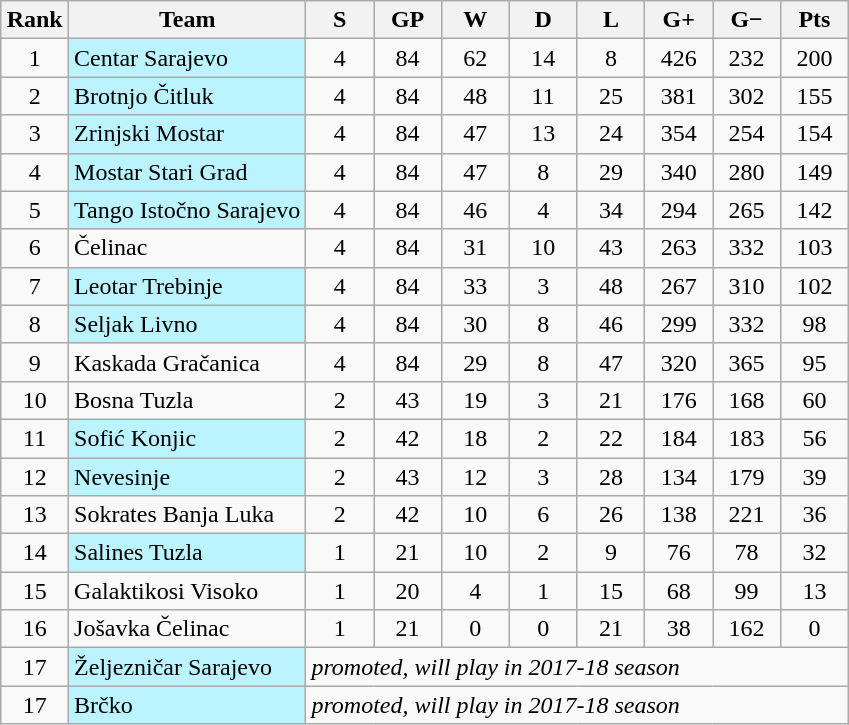<table class="wikitable" style="text-align: center">
<tr>
<th style="width:8%;">Rank</th>
<th style="width:28%;">Team</th>
<th style="width:8%;">S</th>
<th style="width:8%;">GP</th>
<th style="width:8%;">W</th>
<th style="width:8%;">D</th>
<th style="width:8%;">L</th>
<th style="width:8%;">G+</th>
<th style="width:8%;">G−</th>
<th style="width:8%;">Pts</th>
</tr>
<tr>
<td>1</td>
<td style="text-align:left; background-color:#BBF3FF">Centar Sarajevo</td>
<td>4</td>
<td>84</td>
<td>62</td>
<td>14</td>
<td>8</td>
<td>426</td>
<td>232</td>
<td>200</td>
</tr>
<tr>
<td>2</td>
<td style="text-align:left; background-color:#BBF3FF">Brotnjo Čitluk</td>
<td>4</td>
<td>84</td>
<td>48</td>
<td>11</td>
<td>25</td>
<td>381</td>
<td>302</td>
<td>155</td>
</tr>
<tr>
<td>3</td>
<td style="text-align:left; background-color:#BBF3FF">Zrinjski Mostar</td>
<td>4</td>
<td>84</td>
<td>47</td>
<td>13</td>
<td>24</td>
<td>354</td>
<td>254</td>
<td>154</td>
</tr>
<tr>
<td>4</td>
<td style="text-align:left; background-color:#BBF3FF">Mostar Stari Grad</td>
<td>4</td>
<td>84</td>
<td>47</td>
<td>8</td>
<td>29</td>
<td>340</td>
<td>280</td>
<td>149</td>
</tr>
<tr>
<td>5</td>
<td style="text-align:left; background-color:#BBF3FF">Tango Istočno Sarajevo</td>
<td>4</td>
<td>84</td>
<td>46</td>
<td>4</td>
<td>34</td>
<td>294</td>
<td>265</td>
<td>142</td>
</tr>
<tr>
<td>6</td>
<td style="text-align:left;">Čelinac</td>
<td>4</td>
<td>84</td>
<td>31</td>
<td>10</td>
<td>43</td>
<td>263</td>
<td>332</td>
<td>103</td>
</tr>
<tr>
<td>7</td>
<td style="text-align:left; background-color:#BBF3FF">Leotar Trebinje</td>
<td>4</td>
<td>84</td>
<td>33</td>
<td>3</td>
<td>48</td>
<td>267</td>
<td>310</td>
<td>102</td>
</tr>
<tr>
<td>8</td>
<td style="text-align:left; background-color:#BBF3FF">Seljak Livno</td>
<td>4</td>
<td>84</td>
<td>30</td>
<td>8</td>
<td>46</td>
<td>299</td>
<td>332</td>
<td>98</td>
</tr>
<tr>
<td>9</td>
<td style="text-align:left;">Kaskada Gračanica</td>
<td>4</td>
<td>84</td>
<td>29</td>
<td>8</td>
<td>47</td>
<td>320</td>
<td>365</td>
<td>95</td>
</tr>
<tr>
<td>10</td>
<td style="text-align:left;">Bosna Tuzla</td>
<td>2</td>
<td>43</td>
<td>19</td>
<td>3</td>
<td>21</td>
<td>176</td>
<td>168</td>
<td>60</td>
</tr>
<tr>
<td>11</td>
<td style="text-align:left; background-color:#BBF3FF">Sofić Konjic</td>
<td>2</td>
<td>42</td>
<td>18</td>
<td>2</td>
<td>22</td>
<td>184</td>
<td>183</td>
<td>56</td>
</tr>
<tr>
<td>12</td>
<td style="text-align:left; background-color:#BBF3FF">Nevesinje</td>
<td>2</td>
<td>43</td>
<td>12</td>
<td>3</td>
<td>28</td>
<td>134</td>
<td>179</td>
<td>39</td>
</tr>
<tr>
<td>13</td>
<td style="text-align:left;">Sokrates Banja Luka</td>
<td>2</td>
<td>42</td>
<td>10</td>
<td>6</td>
<td>26</td>
<td>138</td>
<td>221</td>
<td>36</td>
</tr>
<tr>
<td>14</td>
<td style="text-align:left; background-color:#BBF3FF">Salines Tuzla</td>
<td>1</td>
<td>21</td>
<td>10</td>
<td>2</td>
<td>9</td>
<td>76</td>
<td>78</td>
<td>32</td>
</tr>
<tr>
<td>15</td>
<td style="text-align:left;">Galaktikosi Visoko</td>
<td>1</td>
<td>20</td>
<td>4</td>
<td>1</td>
<td>15</td>
<td>68</td>
<td>99</td>
<td>13</td>
</tr>
<tr>
<td>16</td>
<td style="text-align:left;">Jošavka Čelinac</td>
<td>1</td>
<td>21</td>
<td>0</td>
<td>0</td>
<td>21</td>
<td>38</td>
<td>162</td>
<td>0</td>
</tr>
<tr>
<td>17</td>
<td style="text-align:left; background-color:#BBF3FF">Željezničar Sarajevo</td>
<td colspan=8; style="text-align:left;"><em>promoted, will play in 2017-18 season</em></td>
</tr>
<tr>
<td>17</td>
<td style="text-align:left; background-color:#BBF3FF">Brčko</td>
<td colspan=8; style="text-align:left;"><em>promoted, will play in 2017-18 season</em></td>
</tr>
</table>
